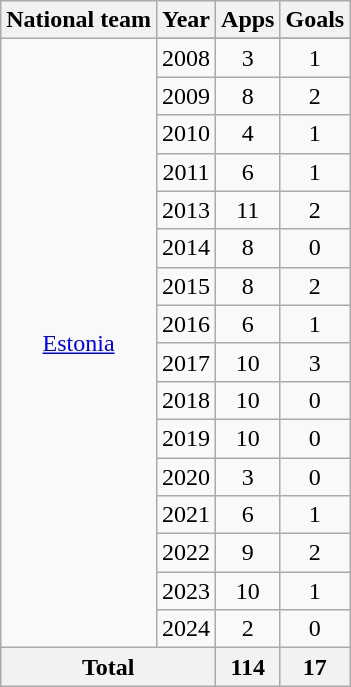<table class="wikitable" style="text-align:center">
<tr>
<th>National team</th>
<th>Year</th>
<th>Apps</th>
<th>Goals</th>
</tr>
<tr>
<td rowspan=17><a href='#'>Estonia</a></td>
</tr>
<tr>
<td>2008</td>
<td>3</td>
<td>1</td>
</tr>
<tr>
<td>2009</td>
<td>8</td>
<td>2</td>
</tr>
<tr>
<td>2010</td>
<td>4</td>
<td>1</td>
</tr>
<tr>
<td>2011</td>
<td>6</td>
<td>1</td>
</tr>
<tr>
<td>2013</td>
<td>11</td>
<td>2</td>
</tr>
<tr>
<td>2014</td>
<td>8</td>
<td>0</td>
</tr>
<tr>
<td>2015</td>
<td>8</td>
<td>2</td>
</tr>
<tr>
<td>2016</td>
<td>6</td>
<td>1</td>
</tr>
<tr>
<td>2017</td>
<td>10</td>
<td>3</td>
</tr>
<tr>
<td>2018</td>
<td>10</td>
<td>0</td>
</tr>
<tr>
<td>2019</td>
<td>10</td>
<td>0</td>
</tr>
<tr>
<td>2020</td>
<td>3</td>
<td>0</td>
</tr>
<tr>
<td>2021</td>
<td>6</td>
<td>1</td>
</tr>
<tr>
<td>2022</td>
<td>9</td>
<td>2</td>
</tr>
<tr>
<td>2023</td>
<td>10</td>
<td>1</td>
</tr>
<tr>
<td>2024</td>
<td>2</td>
<td>0</td>
</tr>
<tr>
<th colspan=2>Total</th>
<th>114</th>
<th>17</th>
</tr>
</table>
